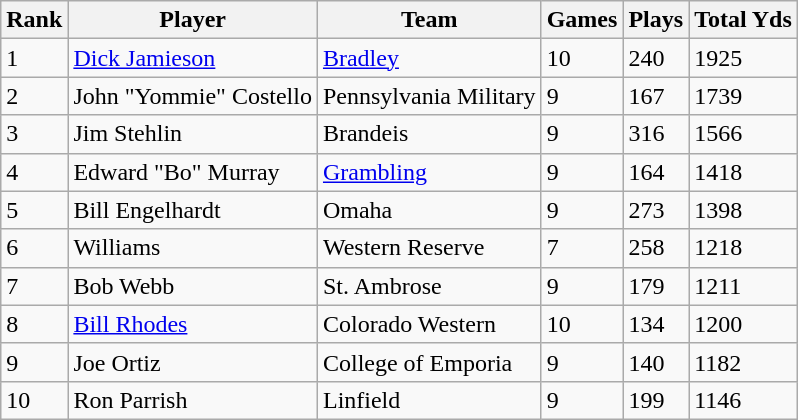<table class="wikitable sortable">
<tr>
<th>Rank</th>
<th>Player</th>
<th>Team</th>
<th>Games</th>
<th>Plays</th>
<th>Total Yds</th>
</tr>
<tr>
<td>1</td>
<td><a href='#'>Dick Jamieson</a></td>
<td><a href='#'>Bradley</a></td>
<td>10</td>
<td>240</td>
<td>1925</td>
</tr>
<tr>
<td>2</td>
<td>John "Yommie" Costello</td>
<td>Pennsylvania Military</td>
<td>9</td>
<td>167</td>
<td>1739</td>
</tr>
<tr>
<td>3</td>
<td>Jim Stehlin</td>
<td>Brandeis</td>
<td>9</td>
<td>316</td>
<td>1566</td>
</tr>
<tr>
<td>4</td>
<td>Edward "Bo" Murray</td>
<td><a href='#'>Grambling</a></td>
<td>9</td>
<td>164</td>
<td>1418</td>
</tr>
<tr>
<td>5</td>
<td>Bill Engelhardt</td>
<td>Omaha</td>
<td>9</td>
<td>273</td>
<td>1398</td>
</tr>
<tr>
<td>6</td>
<td>Williams</td>
<td>Western Reserve</td>
<td>7</td>
<td>258</td>
<td>1218</td>
</tr>
<tr>
<td>7</td>
<td>Bob Webb</td>
<td>St. Ambrose</td>
<td>9</td>
<td>179</td>
<td>1211</td>
</tr>
<tr>
<td>8</td>
<td><a href='#'>Bill Rhodes</a></td>
<td>Colorado Western</td>
<td>10</td>
<td>134</td>
<td>1200</td>
</tr>
<tr>
<td>9</td>
<td>Joe Ortiz</td>
<td>College of Emporia</td>
<td>9</td>
<td>140</td>
<td>1182</td>
</tr>
<tr>
<td>10</td>
<td>Ron Parrish</td>
<td>Linfield</td>
<td>9</td>
<td>199</td>
<td>1146</td>
</tr>
</table>
